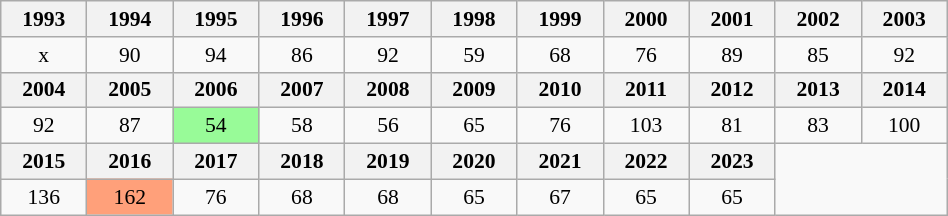<table class="wikitable" style="text-align:center; font-size:90%; width:50%;">
<tr>
<th>1993</th>
<th>1994</th>
<th>1995</th>
<th>1996</th>
<th>1997</th>
<th>1998</th>
<th>1999</th>
<th>2000</th>
<th>2001</th>
<th>2002</th>
<th>2003</th>
</tr>
<tr>
<td>x</td>
<td>90</td>
<td>94</td>
<td>86</td>
<td>92</td>
<td>59</td>
<td>68</td>
<td>76</td>
<td>89</td>
<td>85</td>
<td>92</td>
</tr>
<tr>
<th>2004</th>
<th>2005</th>
<th>2006</th>
<th>2007</th>
<th>2008</th>
<th>2009</th>
<th>2010</th>
<th>2011</th>
<th>2012</th>
<th>2013</th>
<th>2014</th>
</tr>
<tr>
<td>92</td>
<td>87</td>
<td style="background:#98fb98;">54</td>
<td>58</td>
<td>56</td>
<td>65</td>
<td>76</td>
<td>103</td>
<td>81</td>
<td>83</td>
<td>100</td>
</tr>
<tr>
<th>2015</th>
<th>2016</th>
<th>2017</th>
<th>2018</th>
<th>2019</th>
<th>2020</th>
<th>2021</th>
<th>2022</th>
<th>2023</th>
</tr>
<tr>
<td>136</td>
<td style="background:#ffa07a;">162</td>
<td>76</td>
<td>68</td>
<td>68</td>
<td>65</td>
<td>67</td>
<td>65</td>
<td>65</td>
</tr>
</table>
